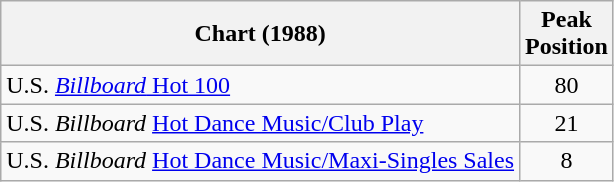<table class="wikitable">
<tr>
<th>Chart (1988)</th>
<th>Peak<br>Position</th>
</tr>
<tr>
<td>U.S. <a href='#'><em>Billboard</em> Hot 100</a></td>
<td align="center">80</td>
</tr>
<tr>
<td>U.S. <em>Billboard</em> <a href='#'>Hot Dance Music/Club Play</a></td>
<td align="center">21</td>
</tr>
<tr>
<td>U.S. <em>Billboard</em> <a href='#'>Hot Dance Music/Maxi-Singles Sales</a></td>
<td align="center">8</td>
</tr>
</table>
